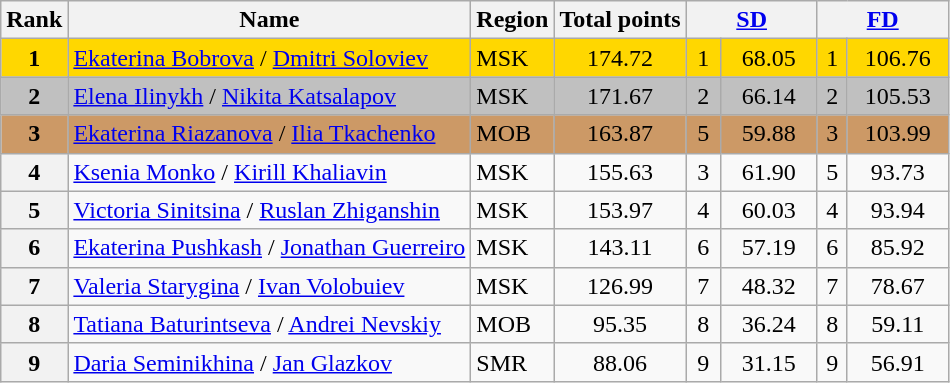<table class="wikitable sortable">
<tr>
<th>Rank</th>
<th>Name</th>
<th>Region</th>
<th>Total points</th>
<th colspan=2 width=80px><a href='#'>SD</a></th>
<th colspan=2 width=80px><a href='#'>FD</a></th>
</tr>
<tr bgcolor=gold>
<td align=center><strong>1</strong></td>
<td><a href='#'>Ekaterina Bobrova</a> / <a href='#'>Dmitri Soloviev</a></td>
<td>MSK</td>
<td align=center>174.72</td>
<td align=center>1</td>
<td align=center>68.05</td>
<td align=center>1</td>
<td align=center>106.76</td>
</tr>
<tr bgcolor=silver>
<td align=center><strong>2</strong></td>
<td><a href='#'>Elena Ilinykh</a> / <a href='#'>Nikita Katsalapov</a></td>
<td>MSK</td>
<td align=center>171.67</td>
<td align=center>2</td>
<td align=center>66.14</td>
<td align=center>2</td>
<td align=center>105.53</td>
</tr>
<tr bgcolor=cc9966>
<td align=center><strong>3</strong></td>
<td><a href='#'>Ekaterina Riazanova</a> / <a href='#'>Ilia Tkachenko</a></td>
<td>MOB</td>
<td align=center>163.87</td>
<td align=center>5</td>
<td align=center>59.88</td>
<td align=center>3</td>
<td align=center>103.99</td>
</tr>
<tr>
<th>4</th>
<td><a href='#'>Ksenia Monko</a> / <a href='#'>Kirill Khaliavin</a></td>
<td>MSK</td>
<td align=center>155.63</td>
<td align=center>3</td>
<td align=center>61.90</td>
<td align=center>5</td>
<td align=center>93.73</td>
</tr>
<tr>
<th>5</th>
<td><a href='#'>Victoria Sinitsina</a> / <a href='#'>Ruslan Zhiganshin</a></td>
<td>MSK</td>
<td align=center>153.97</td>
<td align=center>4</td>
<td align=center>60.03</td>
<td align=center>4</td>
<td align=center>93.94</td>
</tr>
<tr>
<th>6</th>
<td><a href='#'>Ekaterina Pushkash</a> / <a href='#'>Jonathan Guerreiro</a></td>
<td>MSK</td>
<td align=center>143.11</td>
<td align=center>6</td>
<td align=center>57.19</td>
<td align=center>6</td>
<td align=center>85.92</td>
</tr>
<tr>
<th>7</th>
<td><a href='#'>Valeria Starygina</a> / <a href='#'>Ivan Volobuiev</a></td>
<td>MSK</td>
<td align=center>126.99</td>
<td align=center>7</td>
<td align=center>48.32</td>
<td align=center>7</td>
<td align=center>78.67</td>
</tr>
<tr>
<th>8</th>
<td><a href='#'>Tatiana Baturintseva</a> / <a href='#'>Andrei Nevskiy</a></td>
<td>MOB</td>
<td align=center>95.35</td>
<td align=center>8</td>
<td align=center>36.24</td>
<td align=center>8</td>
<td align=center>59.11</td>
</tr>
<tr>
<th>9</th>
<td><a href='#'>Daria Seminikhina</a> / <a href='#'>Jan Glazkov</a></td>
<td>SMR</td>
<td align=center>88.06</td>
<td align=center>9</td>
<td align=center>31.15</td>
<td align=center>9</td>
<td align=center>56.91</td>
</tr>
</table>
